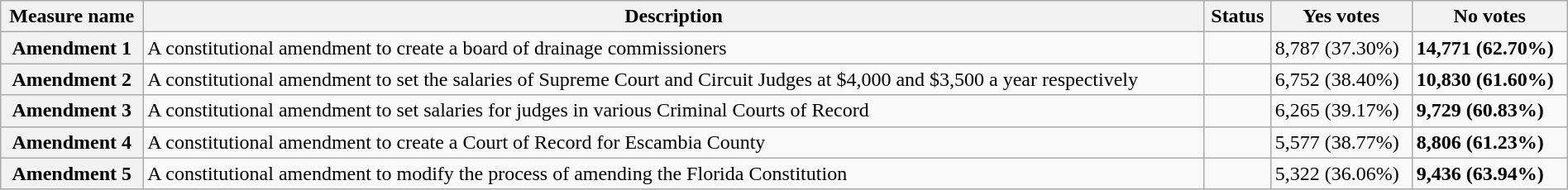<table class="wikitable sortable plainrowheaders" style="width:100%">
<tr>
<th scope="col">Measure name</th>
<th class="unsortable" scope="col">Description</th>
<th scope="col">Status</th>
<th scope="col">Yes votes</th>
<th scope="col">No votes</th>
</tr>
<tr>
<th scope="row">Amendment 1</th>
<td>A constitutional amendment to create a board of drainage commissioners</td>
<td></td>
<td>8,787 (37.30%)</td>
<td><strong>14,771 (62.70%)</strong></td>
</tr>
<tr>
<th scope="row">Amendment 2</th>
<td>A constitutional amendment to set the salaries of Supreme Court and Circuit Judges at $4,000 and $3,500 a year respectively</td>
<td></td>
<td>6,752 (38.40%)</td>
<td><strong>10,830 (61.60%)</strong></td>
</tr>
<tr>
<th scope="row">Amendment 3</th>
<td>A constitutional amendment to set salaries for judges in various Criminal Courts of Record</td>
<td></td>
<td>6,265 (39.17%)</td>
<td><strong>9,729 (60.83%)</strong></td>
</tr>
<tr>
<th scope="row">Amendment 4</th>
<td>A constitutional amendment to create a Court of Record for Escambia County</td>
<td></td>
<td>5,577 (38.77%)</td>
<td><strong>8,806 (61.23%)</strong></td>
</tr>
<tr>
<th scope="row">Amendment 5</th>
<td>A constitutional amendment to modify the process of amending the Florida Constitution</td>
<td></td>
<td>5,322 (36.06%)</td>
<td><strong>9,436 (63.94%)</strong></td>
</tr>
</table>
